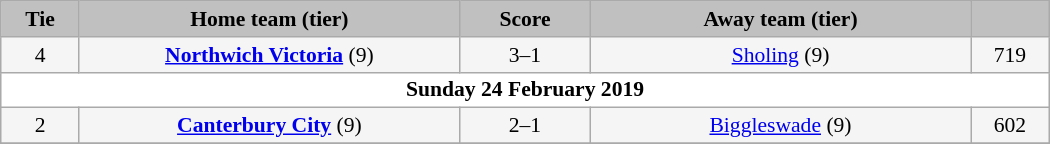<table class="wikitable" style="width: 700px; background:WhiteSmoke; text-align:center; font-size:90%">
<tr>
<td scope="col" style="width:  7.50%; background:silver;"><strong>Tie</strong></td>
<td scope="col" style="width: 36.25%; background:silver;"><strong>Home team (tier)</strong></td>
<td scope="col" style="width: 12.50%; background:silver;"><strong>Score</strong></td>
<td scope="col" style="width: 36.25%; background:silver;"><strong>Away team (tier)</strong></td>
<td scope="col" style="width:  7.50%; background:silver;"><strong></strong></td>
</tr>
<tr>
<td>4</td>
<td><strong><a href='#'>Northwich Victoria</a></strong> (9)</td>
<td>3–1 </td>
<td><a href='#'>Sholing</a> (9)</td>
<td>719</td>
</tr>
<tr>
<td colspan="5" style= background:White><strong>Sunday 24 February 2019</strong></td>
</tr>
<tr>
<td>2</td>
<td><strong><a href='#'>Canterbury City</a></strong> (9)</td>
<td>2–1</td>
<td><a href='#'>Biggleswade</a> (9)</td>
<td>602</td>
</tr>
<tr>
</tr>
</table>
